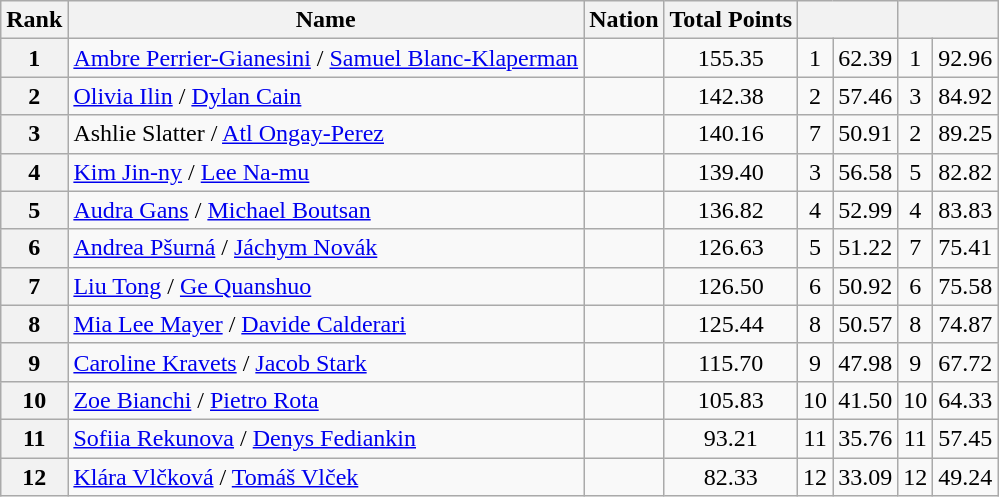<table class="wikitable sortable" style="text-align:center">
<tr>
<th>Rank</th>
<th>Name</th>
<th>Nation</th>
<th>Total Points</th>
<th colspan=2></th>
<th colspan=2></th>
</tr>
<tr>
<th>1</th>
<td align="left"><a href='#'>Ambre Perrier-Gianesini</a> / <a href='#'>Samuel Blanc-Klaperman</a></td>
<td align="left"></td>
<td>155.35</td>
<td>1</td>
<td>62.39</td>
<td>1</td>
<td>92.96</td>
</tr>
<tr>
<th>2</th>
<td align="left"><a href='#'>Olivia Ilin</a> / <a href='#'>Dylan Cain</a></td>
<td align="left"></td>
<td>142.38</td>
<td>2</td>
<td>57.46</td>
<td>3</td>
<td>84.92</td>
</tr>
<tr>
<th>3</th>
<td align="left">Ashlie Slatter / <a href='#'>Atl Ongay-Perez</a></td>
<td align="left"></td>
<td>140.16</td>
<td>7</td>
<td>50.91</td>
<td>2</td>
<td>89.25</td>
</tr>
<tr>
<th>4</th>
<td align="left"><a href='#'>Kim Jin-ny</a> / <a href='#'>Lee Na-mu</a></td>
<td align="left"></td>
<td>139.40</td>
<td>3</td>
<td>56.58</td>
<td>5</td>
<td>82.82</td>
</tr>
<tr>
<th>5</th>
<td align="left"><a href='#'>Audra Gans</a> / <a href='#'>Michael Boutsan</a></td>
<td align="left"></td>
<td>136.82</td>
<td>4</td>
<td>52.99</td>
<td>4</td>
<td>83.83</td>
</tr>
<tr>
<th>6</th>
<td align="left"><a href='#'>Andrea Pšurná</a> / <a href='#'>Jáchym Novák</a></td>
<td align="left"></td>
<td>126.63</td>
<td>5</td>
<td>51.22</td>
<td>7</td>
<td>75.41</td>
</tr>
<tr>
<th>7</th>
<td align="left"><a href='#'>Liu Tong</a> / <a href='#'>Ge Quanshuo</a></td>
<td align="left"></td>
<td>126.50</td>
<td>6</td>
<td>50.92</td>
<td>6</td>
<td>75.58</td>
</tr>
<tr>
<th>8</th>
<td align="left"><a href='#'>Mia Lee Mayer</a> / <a href='#'>Davide Calderari</a></td>
<td align="left"></td>
<td>125.44</td>
<td>8</td>
<td>50.57</td>
<td>8</td>
<td>74.87</td>
</tr>
<tr>
<th>9</th>
<td align="left"><a href='#'>Caroline Kravets</a> / <a href='#'>Jacob Stark</a></td>
<td align="left"></td>
<td>115.70</td>
<td>9</td>
<td>47.98</td>
<td>9</td>
<td>67.72</td>
</tr>
<tr>
<th>10</th>
<td align="left"><a href='#'>Zoe Bianchi</a> / <a href='#'>Pietro Rota</a></td>
<td align="left"></td>
<td>105.83</td>
<td>10</td>
<td>41.50</td>
<td>10</td>
<td>64.33</td>
</tr>
<tr>
<th>11</th>
<td align="left"><a href='#'>Sofiia Rekunova</a> / <a href='#'>Denys Fediankin</a></td>
<td align="left"></td>
<td>93.21</td>
<td>11</td>
<td>35.76</td>
<td>11</td>
<td>57.45</td>
</tr>
<tr>
<th>12</th>
<td align="left"><a href='#'>Klára Vlčková</a> / <a href='#'>Tomáš Vlček</a></td>
<td align="left"></td>
<td>82.33</td>
<td>12</td>
<td>33.09</td>
<td>12</td>
<td>49.24</td>
</tr>
</table>
